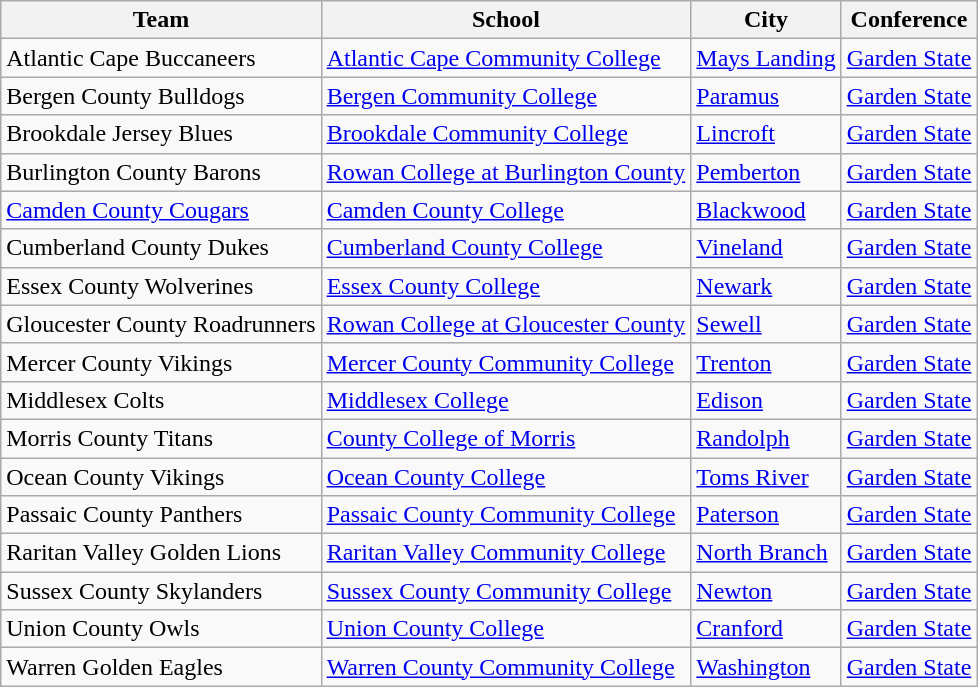<table class="sortable wikitable">
<tr>
<th>Team</th>
<th>School</th>
<th>City</th>
<th>Conference</th>
</tr>
<tr>
<td>Atlantic Cape Buccaneers</td>
<td><a href='#'>Atlantic Cape Community College</a></td>
<td><a href='#'>Mays Landing</a></td>
<td><a href='#'>Garden State</a></td>
</tr>
<tr>
<td>Bergen County Bulldogs</td>
<td><a href='#'>Bergen Community College</a></td>
<td><a href='#'>Paramus</a></td>
<td><a href='#'>Garden State</a></td>
</tr>
<tr>
<td>Brookdale Jersey Blues</td>
<td><a href='#'>Brookdale Community College</a></td>
<td><a href='#'>Lincroft</a></td>
<td><a href='#'>Garden State</a></td>
</tr>
<tr>
<td>Burlington County Barons</td>
<td><a href='#'>Rowan College at Burlington County</a></td>
<td><a href='#'>Pemberton</a></td>
<td><a href='#'>Garden State</a></td>
</tr>
<tr>
<td><a href='#'>Camden County Cougars</a></td>
<td><a href='#'>Camden County College</a></td>
<td><a href='#'>Blackwood</a></td>
<td><a href='#'>Garden State</a></td>
</tr>
<tr>
<td>Cumberland County Dukes</td>
<td><a href='#'>Cumberland County College</a></td>
<td><a href='#'>Vineland</a></td>
<td><a href='#'>Garden State</a></td>
</tr>
<tr>
<td>Essex County Wolverines</td>
<td><a href='#'>Essex County College</a></td>
<td><a href='#'>Newark</a></td>
<td><a href='#'>Garden State</a></td>
</tr>
<tr>
<td>Gloucester County Roadrunners</td>
<td><a href='#'>Rowan College at Gloucester County</a></td>
<td><a href='#'>Sewell</a></td>
<td><a href='#'>Garden State</a></td>
</tr>
<tr>
<td>Mercer County Vikings</td>
<td><a href='#'>Mercer County Community College</a></td>
<td><a href='#'>Trenton</a></td>
<td><a href='#'>Garden State</a></td>
</tr>
<tr>
<td>Middlesex Colts</td>
<td><a href='#'>Middlesex College</a></td>
<td><a href='#'>Edison</a></td>
<td><a href='#'>Garden State</a></td>
</tr>
<tr>
<td>Morris County Titans</td>
<td><a href='#'>County College of Morris</a></td>
<td><a href='#'>Randolph</a></td>
<td><a href='#'>Garden State</a></td>
</tr>
<tr>
<td>Ocean County Vikings</td>
<td><a href='#'>Ocean County College</a></td>
<td><a href='#'>Toms River</a></td>
<td><a href='#'>Garden State</a></td>
</tr>
<tr>
<td>Passaic County Panthers</td>
<td><a href='#'>Passaic County Community College</a></td>
<td><a href='#'>Paterson</a></td>
<td><a href='#'>Garden State</a></td>
</tr>
<tr>
<td>Raritan Valley Golden Lions</td>
<td><a href='#'>Raritan Valley Community College</a></td>
<td><a href='#'>North Branch</a></td>
<td><a href='#'>Garden State</a></td>
</tr>
<tr>
<td>Sussex County Skylanders</td>
<td><a href='#'>Sussex County Community College</a></td>
<td><a href='#'>Newton</a></td>
<td><a href='#'>Garden State</a></td>
</tr>
<tr>
<td>Union County Owls</td>
<td><a href='#'>Union County College</a></td>
<td><a href='#'>Cranford</a></td>
<td><a href='#'>Garden State</a></td>
</tr>
<tr>
<td>Warren Golden Eagles</td>
<td><a href='#'>Warren County Community College</a></td>
<td><a href='#'>Washington</a></td>
<td><a href='#'>Garden State</a></td>
</tr>
</table>
